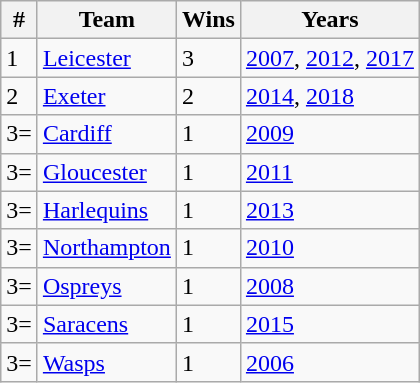<table class="wikitable">
<tr>
<th>#</th>
<th>Team</th>
<th>Wins</th>
<th>Years</th>
</tr>
<tr>
<td>1</td>
<td><a href='#'>Leicester</a></td>
<td>3</td>
<td><a href='#'>2007</a>, <a href='#'>2012</a>, <a href='#'>2017</a></td>
</tr>
<tr>
<td>2</td>
<td><a href='#'>Exeter</a></td>
<td>2</td>
<td><a href='#'>2014</a>, <a href='#'>2018</a></td>
</tr>
<tr>
<td>3=</td>
<td><a href='#'>Cardiff</a></td>
<td>1</td>
<td><a href='#'>2009</a></td>
</tr>
<tr>
<td>3=</td>
<td><a href='#'>Gloucester</a></td>
<td>1</td>
<td><a href='#'>2011</a></td>
</tr>
<tr>
<td>3=</td>
<td><a href='#'>Harlequins</a></td>
<td>1</td>
<td><a href='#'>2013</a></td>
</tr>
<tr>
<td>3=</td>
<td><a href='#'>Northampton</a></td>
<td>1</td>
<td><a href='#'>2010</a></td>
</tr>
<tr>
<td>3=</td>
<td><a href='#'>Ospreys</a></td>
<td>1</td>
<td><a href='#'>2008</a></td>
</tr>
<tr>
<td>3=</td>
<td><a href='#'>Saracens</a></td>
<td>1</td>
<td><a href='#'>2015</a></td>
</tr>
<tr>
<td>3=</td>
<td><a href='#'>Wasps</a></td>
<td>1</td>
<td><a href='#'>2006</a></td>
</tr>
</table>
